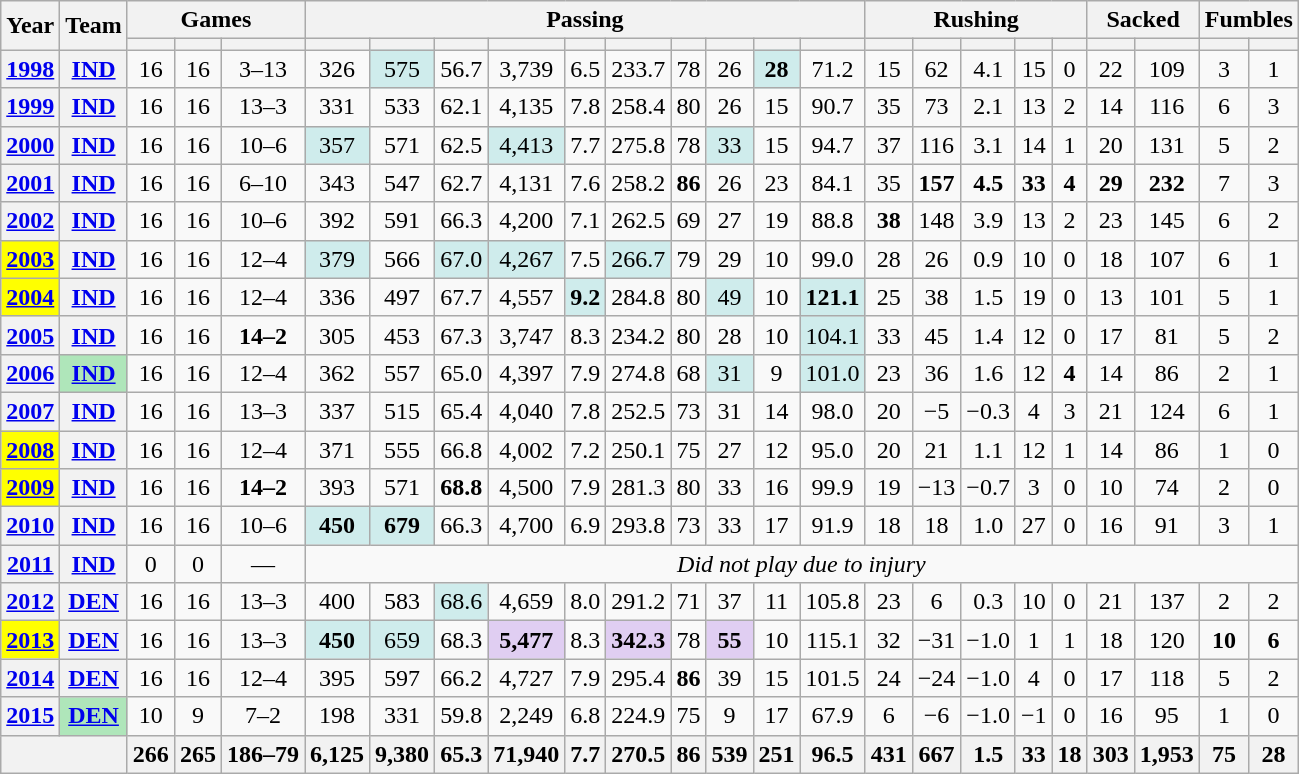<table class="wikitable" style="text-align:center">
<tr>
<th rowspan="2">Year</th>
<th rowspan="2">Team</th>
<th colspan="3">Games</th>
<th colspan="10">Passing</th>
<th colspan="5">Rushing</th>
<th colspan="2">Sacked</th>
<th colspan="2">Fumbles</th>
</tr>
<tr>
<th></th>
<th></th>
<th></th>
<th></th>
<th></th>
<th></th>
<th></th>
<th></th>
<th></th>
<th></th>
<th></th>
<th></th>
<th></th>
<th></th>
<th></th>
<th></th>
<th></th>
<th></th>
<th></th>
<th></th>
<th></th>
<th></th>
</tr>
<tr>
<th><a href='#'>1998</a></th>
<th><a href='#'>IND</a></th>
<td>16</td>
<td>16</td>
<td>3–13</td>
<td>326</td>
<td style="background:#cfecec;">575</td>
<td>56.7</td>
<td>3,739</td>
<td>6.5</td>
<td>233.7</td>
<td>78</td>
<td>26</td>
<td style="background:#cfecec;"><strong>28</strong></td>
<td>71.2</td>
<td>15</td>
<td>62</td>
<td>4.1</td>
<td>15</td>
<td>0</td>
<td>22</td>
<td>109</td>
<td>3</td>
<td>1</td>
</tr>
<tr>
<th><a href='#'>1999</a></th>
<th><a href='#'>IND</a></th>
<td>16</td>
<td>16</td>
<td>13–3</td>
<td>331</td>
<td>533</td>
<td>62.1</td>
<td>4,135</td>
<td>7.8</td>
<td>258.4</td>
<td>80</td>
<td>26</td>
<td>15</td>
<td>90.7</td>
<td>35</td>
<td>73</td>
<td>2.1</td>
<td>13</td>
<td>2</td>
<td>14</td>
<td>116</td>
<td>6</td>
<td>3</td>
</tr>
<tr>
<th><a href='#'>2000</a></th>
<th><a href='#'>IND</a></th>
<td>16</td>
<td>16</td>
<td>10–6</td>
<td style="background:#cfecec;">357</td>
<td>571</td>
<td>62.5</td>
<td style="background:#cfecec;">4,413</td>
<td>7.7</td>
<td>275.8</td>
<td>78</td>
<td style="background:#cfecec;">33</td>
<td>15</td>
<td>94.7</td>
<td>37</td>
<td>116</td>
<td>3.1</td>
<td>14</td>
<td>1</td>
<td>20</td>
<td>131</td>
<td>5</td>
<td>2</td>
</tr>
<tr>
<th><a href='#'>2001</a></th>
<th><a href='#'>IND</a></th>
<td>16</td>
<td>16</td>
<td>6–10</td>
<td>343</td>
<td>547</td>
<td>62.7</td>
<td>4,131</td>
<td>7.6</td>
<td>258.2</td>
<td><strong>86</strong></td>
<td>26</td>
<td>23</td>
<td>84.1</td>
<td>35</td>
<td><strong>157</strong></td>
<td><strong>4.5</strong></td>
<td><strong>33</strong></td>
<td><strong>4</strong></td>
<td><strong>29</strong></td>
<td><strong>232</strong></td>
<td>7</td>
<td>3</td>
</tr>
<tr>
<th><a href='#'>2002</a></th>
<th><a href='#'>IND</a></th>
<td>16</td>
<td>16</td>
<td>10–6</td>
<td>392</td>
<td>591</td>
<td>66.3</td>
<td>4,200</td>
<td>7.1</td>
<td>262.5</td>
<td>69</td>
<td>27</td>
<td>19</td>
<td>88.8</td>
<td><strong>38</strong></td>
<td>148</td>
<td>3.9</td>
<td>13</td>
<td>2</td>
<td>23</td>
<td>145</td>
<td>6</td>
<td>2</td>
</tr>
<tr>
<th style="background:#ffff00;"><a href='#'>2003</a></th>
<th><a href='#'>IND</a></th>
<td>16</td>
<td>16</td>
<td>12–4</td>
<td style="background:#cfecec;">379</td>
<td>566</td>
<td style="background:#cfecec;">67.0</td>
<td style="background:#cfecec;">4,267</td>
<td>7.5</td>
<td style="background:#cfecec;">266.7</td>
<td>79</td>
<td>29</td>
<td>10</td>
<td>99.0</td>
<td>28</td>
<td>26</td>
<td>0.9</td>
<td>10</td>
<td>0</td>
<td>18</td>
<td>107</td>
<td>6</td>
<td>1</td>
</tr>
<tr>
<th style="background:#ffff00;"><a href='#'>2004</a></th>
<th><a href='#'>IND</a></th>
<td>16</td>
<td>16</td>
<td>12–4</td>
<td>336</td>
<td>497</td>
<td>67.7</td>
<td>4,557</td>
<td style="background:#cfecec;"><strong>9.2</strong></td>
<td>284.8</td>
<td>80</td>
<td style="background:#cfecec;">49</td>
<td>10</td>
<td style="background:#cfecec;"><strong>121.1</strong></td>
<td>25</td>
<td>38</td>
<td>1.5</td>
<td>19</td>
<td>0</td>
<td>13</td>
<td>101</td>
<td>5</td>
<td>1</td>
</tr>
<tr>
<th><a href='#'>2005</a></th>
<th><a href='#'>IND</a></th>
<td>16</td>
<td>16</td>
<td><strong>14–2</strong></td>
<td>305</td>
<td>453</td>
<td>67.3</td>
<td>3,747</td>
<td>8.3</td>
<td>234.2</td>
<td>80</td>
<td>28</td>
<td>10</td>
<td style="background:#cfecec;">104.1</td>
<td>33</td>
<td>45</td>
<td>1.4</td>
<td>12</td>
<td>0</td>
<td>17</td>
<td>81</td>
<td>5</td>
<td>2</td>
</tr>
<tr>
<th><a href='#'>2006</a></th>
<th style="background:#afe6ba;"><a href='#'>IND</a></th>
<td>16</td>
<td>16</td>
<td>12–4</td>
<td>362</td>
<td>557</td>
<td>65.0</td>
<td>4,397</td>
<td>7.9</td>
<td>274.8</td>
<td>68</td>
<td style="background:#cfecec;">31</td>
<td>9</td>
<td style="background:#cfecec;">101.0</td>
<td>23</td>
<td>36</td>
<td>1.6</td>
<td>12</td>
<td><strong>4</strong></td>
<td>14</td>
<td>86</td>
<td>2</td>
<td>1</td>
</tr>
<tr>
<th><a href='#'>2007</a></th>
<th><a href='#'>IND</a></th>
<td>16</td>
<td>16</td>
<td>13–3</td>
<td>337</td>
<td>515</td>
<td>65.4</td>
<td>4,040</td>
<td>7.8</td>
<td>252.5</td>
<td>73</td>
<td>31</td>
<td>14</td>
<td>98.0</td>
<td>20</td>
<td>−5</td>
<td>−0.3</td>
<td>4</td>
<td>3</td>
<td>21</td>
<td>124</td>
<td>6</td>
<td>1</td>
</tr>
<tr>
<th style="background:#ffff00;"><a href='#'>2008</a></th>
<th><a href='#'>IND</a></th>
<td>16</td>
<td>16</td>
<td>12–4</td>
<td>371</td>
<td>555</td>
<td>66.8</td>
<td>4,002</td>
<td>7.2</td>
<td>250.1</td>
<td>75</td>
<td>27</td>
<td>12</td>
<td>95.0</td>
<td>20</td>
<td>21</td>
<td>1.1</td>
<td>12</td>
<td>1</td>
<td>14</td>
<td>86</td>
<td>1</td>
<td>0</td>
</tr>
<tr>
<th style="background:#ffff00;"><a href='#'>2009</a></th>
<th><a href='#'>IND</a></th>
<td>16</td>
<td>16</td>
<td><strong>14–2</strong></td>
<td>393</td>
<td>571</td>
<td><strong>68.8</strong></td>
<td>4,500</td>
<td>7.9</td>
<td>281.3</td>
<td>80</td>
<td>33</td>
<td>16</td>
<td>99.9</td>
<td>19</td>
<td>−13</td>
<td>−0.7</td>
<td>3</td>
<td>0</td>
<td>10</td>
<td>74</td>
<td>2</td>
<td>0</td>
</tr>
<tr>
<th><a href='#'>2010</a></th>
<th><a href='#'>IND</a></th>
<td>16</td>
<td>16</td>
<td>10–6</td>
<td style="background:#cfecec;"><strong>450</strong></td>
<td style="background:#cfecec;"><strong>679</strong></td>
<td>66.3</td>
<td>4,700</td>
<td>6.9</td>
<td>293.8</td>
<td>73</td>
<td>33</td>
<td>17</td>
<td>91.9</td>
<td>18</td>
<td>18</td>
<td>1.0</td>
<td>27</td>
<td>0</td>
<td>16</td>
<td>91</td>
<td>3</td>
<td>1</td>
</tr>
<tr>
<th><a href='#'>2011</a></th>
<th><a href='#'>IND</a></th>
<td>0</td>
<td>0</td>
<td>—</td>
<td colspan="19"><em>Did not play due to injury</em></td>
</tr>
<tr>
<th><a href='#'>2012</a></th>
<th><a href='#'>DEN</a></th>
<td>16</td>
<td>16</td>
<td>13–3</td>
<td>400</td>
<td>583</td>
<td style="background:#cfecec;">68.6</td>
<td>4,659</td>
<td>8.0</td>
<td>291.2</td>
<td>71</td>
<td>37</td>
<td>11</td>
<td>105.8</td>
<td>23</td>
<td>6</td>
<td>0.3</td>
<td>10</td>
<td>0</td>
<td>21</td>
<td>137</td>
<td>2</td>
<td>2</td>
</tr>
<tr>
<th style="background:#ffff00;"><a href='#'>2013</a></th>
<th><a href='#'>DEN</a></th>
<td>16</td>
<td>16</td>
<td>13–3</td>
<td style="background:#cfecec;"><strong>450</strong></td>
<td style="background:#cfecec;">659</td>
<td>68.3</td>
<td style="background:#e0cef2;"><strong>5,477</strong></td>
<td>8.3</td>
<td style="background:#e0cef2;"><strong>342.3</strong></td>
<td>78</td>
<td style="background:#e0cef2;"><strong>55</strong></td>
<td>10</td>
<td>115.1</td>
<td>32</td>
<td>−31</td>
<td>−1.0</td>
<td>1</td>
<td>1</td>
<td>18</td>
<td>120</td>
<td><strong>10</strong></td>
<td><strong>6</strong></td>
</tr>
<tr>
<th><a href='#'>2014</a></th>
<th><a href='#'>DEN</a></th>
<td>16</td>
<td>16</td>
<td>12–4</td>
<td>395</td>
<td>597</td>
<td>66.2</td>
<td>4,727</td>
<td>7.9</td>
<td>295.4</td>
<td><strong>86</strong></td>
<td>39</td>
<td>15</td>
<td>101.5</td>
<td>24</td>
<td>−24</td>
<td>−1.0</td>
<td>4</td>
<td>0</td>
<td>17</td>
<td>118</td>
<td>5</td>
<td>2</td>
</tr>
<tr>
<th><a href='#'>2015</a></th>
<th style="background:#afe6ba;"><a href='#'>DEN</a></th>
<td>10</td>
<td>9</td>
<td>7–2</td>
<td>198</td>
<td>331</td>
<td>59.8</td>
<td>2,249</td>
<td>6.8</td>
<td>224.9</td>
<td>75</td>
<td>9</td>
<td>17</td>
<td>67.9</td>
<td>6</td>
<td>−6</td>
<td>−1.0</td>
<td>−1</td>
<td>0</td>
<td>16</td>
<td>95</td>
<td>1</td>
<td>0</td>
</tr>
<tr>
<th colspan="2"></th>
<th>266</th>
<th>265</th>
<th>186–79</th>
<th>6,125</th>
<th>9,380</th>
<th>65.3</th>
<th>71,940</th>
<th>7.7</th>
<th>270.5</th>
<th>86</th>
<th>539</th>
<th>251</th>
<th>96.5</th>
<th>431</th>
<th>667</th>
<th>1.5</th>
<th>33</th>
<th>18</th>
<th>303</th>
<th>1,953</th>
<th>75</th>
<th>28</th>
</tr>
</table>
